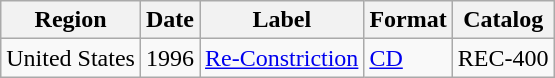<table class="wikitable">
<tr>
<th>Region</th>
<th>Date</th>
<th>Label</th>
<th>Format</th>
<th>Catalog</th>
</tr>
<tr>
<td>United States</td>
<td>1996</td>
<td><a href='#'>Re-Constriction</a></td>
<td><a href='#'>CD</a></td>
<td>REC-400</td>
</tr>
</table>
